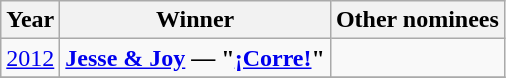<table class="wikitable">
<tr>
<th>Year</th>
<th>Winner</th>
<th>Other nominees</th>
</tr>
<tr>
<td><a href='#'>2012</a></td>
<td> <strong><a href='#'>Jesse & Joy</a> — "<a href='#'>¡Corre!</a>"</strong></td>
<td></td>
</tr>
<tr>
</tr>
</table>
